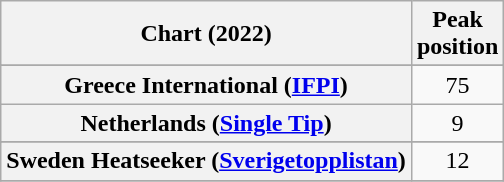<table class="wikitable sortable plainrowheaders" style="text-align:center">
<tr>
<th scope="col">Chart (2022)</th>
<th scope="col">Peak<br>position</th>
</tr>
<tr>
</tr>
<tr>
<th scope="row">Greece International (<a href='#'>IFPI</a>)</th>
<td>75</td>
</tr>
<tr>
<th scope="row">Netherlands (<a href='#'>Single Tip</a>)</th>
<td>9</td>
</tr>
<tr>
</tr>
<tr>
<th scope="row">Sweden Heatseeker (<a href='#'>Sverigetopplistan</a>)</th>
<td>12</td>
</tr>
<tr>
</tr>
</table>
